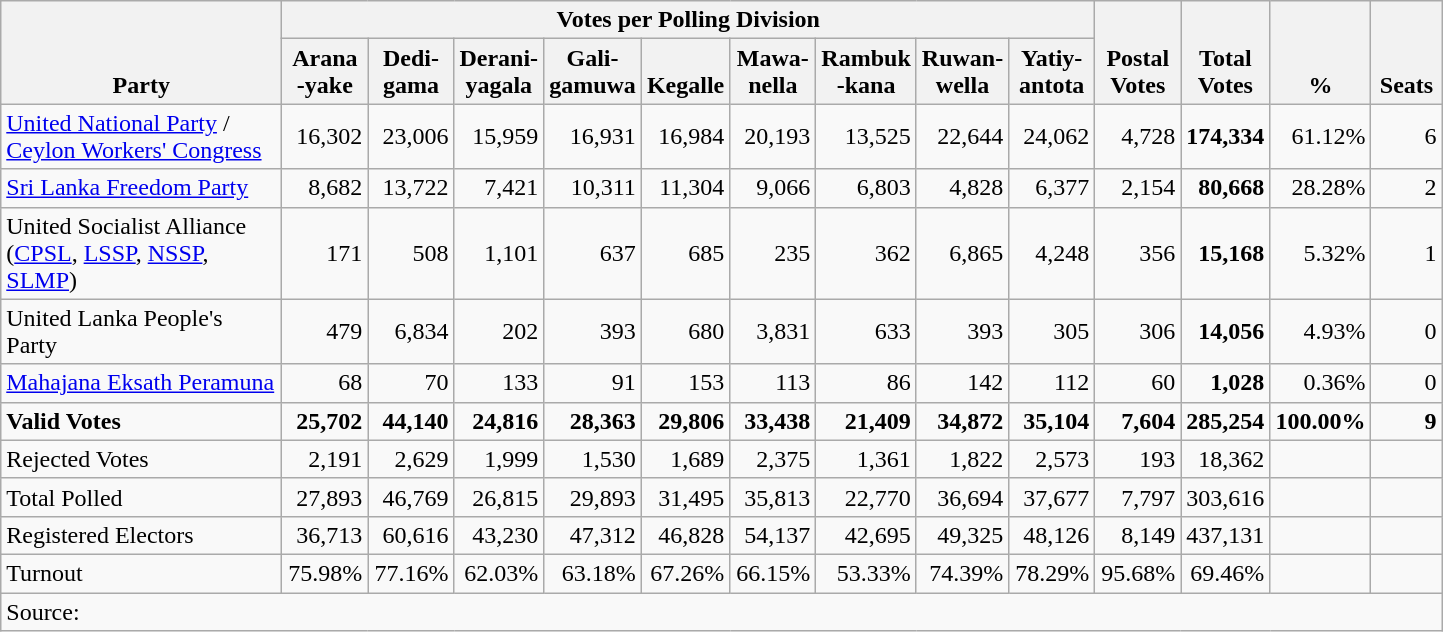<table class="wikitable" border="1" style="text-align:right;">
<tr>
<th align=left valign=bottom rowspan=2 width="180">Party</th>
<th colspan=9>Votes per Polling Division</th>
<th align=center valign=bottom rowspan=2 width="50">Postal<br>Votes</th>
<th align=center valign=bottom rowspan=2 width="50">Total Votes</th>
<th align=center valign=bottom rowspan=2 width="50">%</th>
<th align=center valign=bottom rowspan=2 width="40">Seats</th>
</tr>
<tr>
<th align=center valign=bottom width="50">Arana<br>-yake</th>
<th align=center valign=bottom width="50">Dedi-<br>gama</th>
<th align=center valign=bottom width="50">Derani-<br>yagala</th>
<th align=center valign=bottom width="50">Gali-<br>gamuwa</th>
<th align=center valign=bottom width="50">Kegalle</th>
<th align=center valign=bottom width="50">Mawa-<br>nella</th>
<th align=center valign=bottom width="50">Rambuk<br>-kana</th>
<th align=center valign=bottom width="50">Ruwan-<br>wella</th>
<th align=center valign=bottom width="50">Yatiy-<br>antota</th>
</tr>
<tr>
<td align=left><a href='#'>United National Party</a> /<br><a href='#'>Ceylon Workers' Congress</a></td>
<td>16,302</td>
<td>23,006</td>
<td>15,959</td>
<td>16,931</td>
<td>16,984</td>
<td>20,193</td>
<td>13,525</td>
<td>22,644</td>
<td>24,062</td>
<td>4,728</td>
<td><strong>174,334</strong></td>
<td>61.12%</td>
<td>6</td>
</tr>
<tr>
<td align=left><a href='#'>Sri Lanka Freedom Party</a></td>
<td>8,682</td>
<td>13,722</td>
<td>7,421</td>
<td>10,311</td>
<td>11,304</td>
<td>9,066</td>
<td>6,803</td>
<td>4,828</td>
<td>6,377</td>
<td>2,154</td>
<td><strong>80,668</strong></td>
<td>28.28%</td>
<td>2</td>
</tr>
<tr>
<td align=left>United Socialist Alliance<br>(<a href='#'>CPSL</a>, <a href='#'>LSSP</a>, <a href='#'>NSSP</a>, <a href='#'>SLMP</a>)</td>
<td>171</td>
<td>508</td>
<td>1,101</td>
<td>637</td>
<td>685</td>
<td>235</td>
<td>362</td>
<td>6,865</td>
<td>4,248</td>
<td>356</td>
<td><strong>15,168</strong></td>
<td>5.32%</td>
<td>1</td>
</tr>
<tr>
<td align=left>United Lanka People's Party</td>
<td>479</td>
<td>6,834</td>
<td>202</td>
<td>393</td>
<td>680</td>
<td>3,831</td>
<td>633</td>
<td>393</td>
<td>305</td>
<td>306</td>
<td><strong>14,056</strong></td>
<td>4.93%</td>
<td>0</td>
</tr>
<tr>
<td align=left><a href='#'>Mahajana Eksath Peramuna</a></td>
<td>68</td>
<td>70</td>
<td>133</td>
<td>91</td>
<td>153</td>
<td>113</td>
<td>86</td>
<td>142</td>
<td>112</td>
<td>60</td>
<td><strong>1,028</strong></td>
<td>0.36%</td>
<td>0</td>
</tr>
<tr>
<td align=left><strong>Valid Votes</strong></td>
<td><strong>25,702</strong></td>
<td><strong>44,140</strong></td>
<td><strong>24,816</strong></td>
<td><strong>28,363</strong></td>
<td><strong>29,806</strong></td>
<td><strong>33,438</strong></td>
<td><strong>21,409</strong></td>
<td><strong>34,872</strong></td>
<td><strong>35,104</strong></td>
<td><strong>7,604</strong></td>
<td><strong>285,254</strong></td>
<td><strong>100.00%</strong></td>
<td><strong>9</strong></td>
</tr>
<tr>
<td align=left>Rejected Votes</td>
<td>2,191</td>
<td>2,629</td>
<td>1,999</td>
<td>1,530</td>
<td>1,689</td>
<td>2,375</td>
<td>1,361</td>
<td>1,822</td>
<td>2,573</td>
<td>193</td>
<td>18,362</td>
<td></td>
<td></td>
</tr>
<tr>
<td align=left>Total Polled</td>
<td>27,893</td>
<td>46,769</td>
<td>26,815</td>
<td>29,893</td>
<td>31,495</td>
<td>35,813</td>
<td>22,770</td>
<td>36,694</td>
<td>37,677</td>
<td>7,797</td>
<td>303,616</td>
<td></td>
<td></td>
</tr>
<tr>
<td align=left>Registered Electors</td>
<td>36,713</td>
<td>60,616</td>
<td>43,230</td>
<td>47,312</td>
<td>46,828</td>
<td>54,137</td>
<td>42,695</td>
<td>49,325</td>
<td>48,126</td>
<td>8,149</td>
<td>437,131</td>
<td></td>
<td></td>
</tr>
<tr>
<td align=left>Turnout</td>
<td>75.98%</td>
<td>77.16%</td>
<td>62.03%</td>
<td>63.18%</td>
<td>67.26%</td>
<td>66.15%</td>
<td>53.33%</td>
<td>74.39%</td>
<td>78.29%</td>
<td>95.68%</td>
<td>69.46%</td>
<td></td>
<td></td>
</tr>
<tr>
<td align=left colspan=15>Source:</td>
</tr>
</table>
